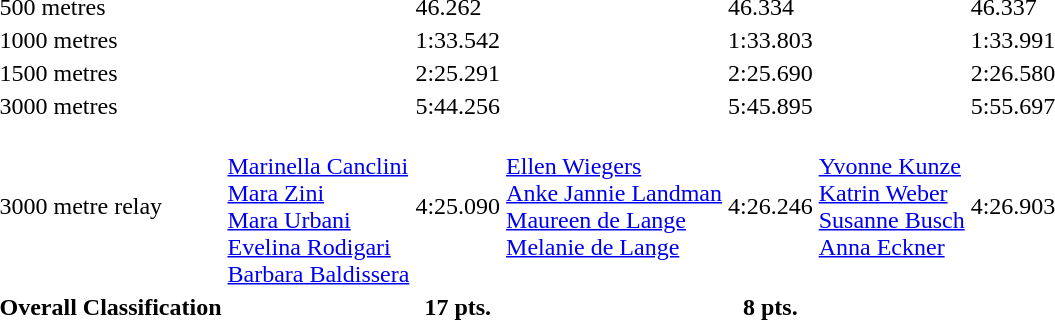<table>
<tr>
<td>500 metres</td>
<td></td>
<td>46.262</td>
<td></td>
<td>46.334</td>
<td></td>
<td>46.337</td>
</tr>
<tr>
<td>1000 metres</td>
<td></td>
<td>1:33.542</td>
<td></td>
<td>1:33.803</td>
<td></td>
<td>1:33.991</td>
</tr>
<tr>
<td>1500 metres</td>
<td></td>
<td>2:25.291</td>
<td></td>
<td>2:25.690</td>
<td></td>
<td>2:26.580</td>
</tr>
<tr>
<td>3000 metres</td>
<td></td>
<td>5:44.256</td>
<td></td>
<td>5:45.895</td>
<td></td>
<td>5:55.697</td>
</tr>
<tr>
<td>3000 metre relay</td>
<td valign=top><br><a href='#'>Marinella Canclini</a><br><a href='#'>Mara Zini</a><br><a href='#'>Mara Urbani</a><br><a href='#'>Evelina Rodigari</a><br><a href='#'>Barbara Baldissera</a></td>
<td>4:25.090</td>
<td valign=top><br><a href='#'>Ellen Wiegers</a><br><a href='#'>Anke Jannie Landman</a><br><a href='#'>Maureen de Lange</a><br><a href='#'>Melanie de Lange</a></td>
<td>4:26.246</td>
<td valign=top><br><a href='#'>Yvonne Kunze</a><br><a href='#'>Katrin Weber</a><br><a href='#'>Susanne Busch</a><br><a href='#'>Anna Eckner</a></td>
<td>4:26.903</td>
</tr>
<tr>
<th>Overall Classification</th>
<th></th>
<th>17 pts.</th>
<th><br></th>
<th>8 pts.</th>
<th></th>
<th></th>
</tr>
</table>
